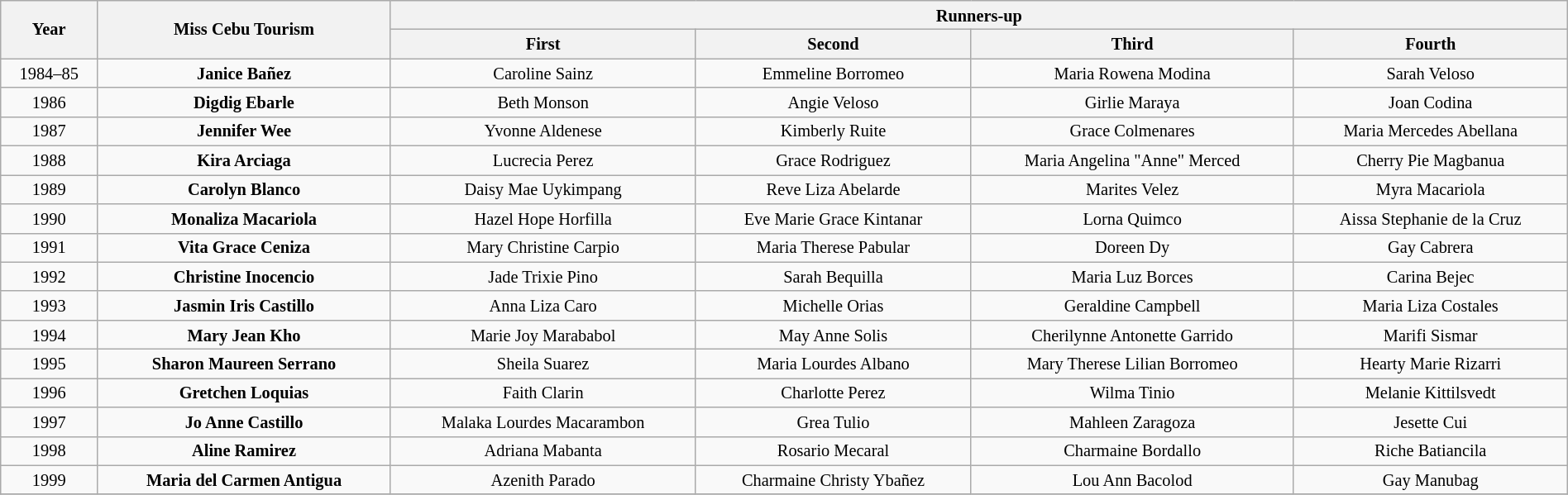<table class="wikitable" style="text-align:center; font-size:85%; line-height:17px; width:100%;">
<tr>
<th rowspan="2">Year</th>
<th rowspan="2">Miss Cebu Tourism</th>
<th colspan="4">Runners-up</th>
</tr>
<tr>
<th>First</th>
<th>Second</th>
<th>Third</th>
<th>Fourth</th>
</tr>
<tr>
<td>1984–85</td>
<td><strong>Janice Bañez</strong></td>
<td>Caroline Sainz</td>
<td>Emmeline Borromeo</td>
<td>Maria Rowena Modina</td>
<td>Sarah Veloso</td>
</tr>
<tr>
<td>1986</td>
<td><strong>Digdig Ebarle</strong></td>
<td>Beth Monson</td>
<td>Angie Veloso</td>
<td>Girlie Maraya</td>
<td>Joan Codina</td>
</tr>
<tr>
<td>1987</td>
<td><strong>Jennifer Wee</strong></td>
<td>Yvonne Aldenese</td>
<td>Kimberly Ruite</td>
<td>Grace Colmenares</td>
<td>Maria Mercedes Abellana</td>
</tr>
<tr>
<td>1988</td>
<td><strong>Kira Arciaga</strong></td>
<td>Lucrecia Perez</td>
<td>Grace Rodriguez</td>
<td>Maria Angelina "Anne" Merced</td>
<td>Cherry Pie Magbanua</td>
</tr>
<tr>
<td>1989</td>
<td><strong>Carolyn Blanco</strong></td>
<td>Daisy Mae Uykimpang</td>
<td>Reve Liza Abelarde</td>
<td>Marites Velez</td>
<td>Myra Macariola</td>
</tr>
<tr>
<td>1990</td>
<td><strong>Monaliza Macariola</strong></td>
<td>Hazel Hope Horfilla</td>
<td>Eve Marie Grace Kintanar</td>
<td>Lorna Quimco</td>
<td>Aissa Stephanie de la Cruz</td>
</tr>
<tr>
<td>1991</td>
<td><strong>Vita Grace Ceniza</strong></td>
<td>Mary Christine Carpio</td>
<td>Maria Therese Pabular</td>
<td>Doreen Dy</td>
<td>Gay Cabrera</td>
</tr>
<tr>
<td>1992</td>
<td><strong>Christine Inocencio</strong></td>
<td>Jade Trixie Pino</td>
<td>Sarah Bequilla</td>
<td>Maria Luz Borces</td>
<td>Carina Bejec</td>
</tr>
<tr>
<td>1993</td>
<td><strong>Jasmin Iris Castillo</strong></td>
<td>Anna Liza Caro</td>
<td>Michelle Orias</td>
<td>Geraldine Campbell</td>
<td>Maria Liza Costales</td>
</tr>
<tr>
<td>1994</td>
<td><strong>Mary Jean Kho</strong></td>
<td>Marie Joy Marababol</td>
<td>May Anne Solis</td>
<td>Cherilynne Antonette Garrido</td>
<td>Marifi Sismar</td>
</tr>
<tr>
<td>1995</td>
<td><strong>Sharon Maureen Serrano</strong></td>
<td>Sheila Suarez</td>
<td>Maria Lourdes Albano</td>
<td>Mary Therese Lilian Borromeo</td>
<td>Hearty Marie Rizarri</td>
</tr>
<tr>
<td>1996</td>
<td><strong>Gretchen Loquias</strong></td>
<td>Faith Clarin</td>
<td>Charlotte Perez</td>
<td>Wilma Tinio</td>
<td>Melanie Kittilsvedt</td>
</tr>
<tr>
<td>1997</td>
<td><strong>Jo Anne Castillo</strong></td>
<td>Malaka Lourdes Macarambon</td>
<td>Grea Tulio</td>
<td>Mahleen Zaragoza</td>
<td>Jesette Cui</td>
</tr>
<tr>
<td>1998</td>
<td><strong>Aline Ramirez</strong></td>
<td>Adriana Mabanta</td>
<td>Rosario Mecaral</td>
<td>Charmaine Bordallo</td>
<td>Riche Batiancila</td>
</tr>
<tr>
<td>1999</td>
<td><strong>Maria del Carmen Antigua</strong></td>
<td>Azenith Parado</td>
<td>Charmaine Christy Ybañez</td>
<td>Lou Ann Bacolod</td>
<td>Gay Manubag</td>
</tr>
<tr>
</tr>
</table>
